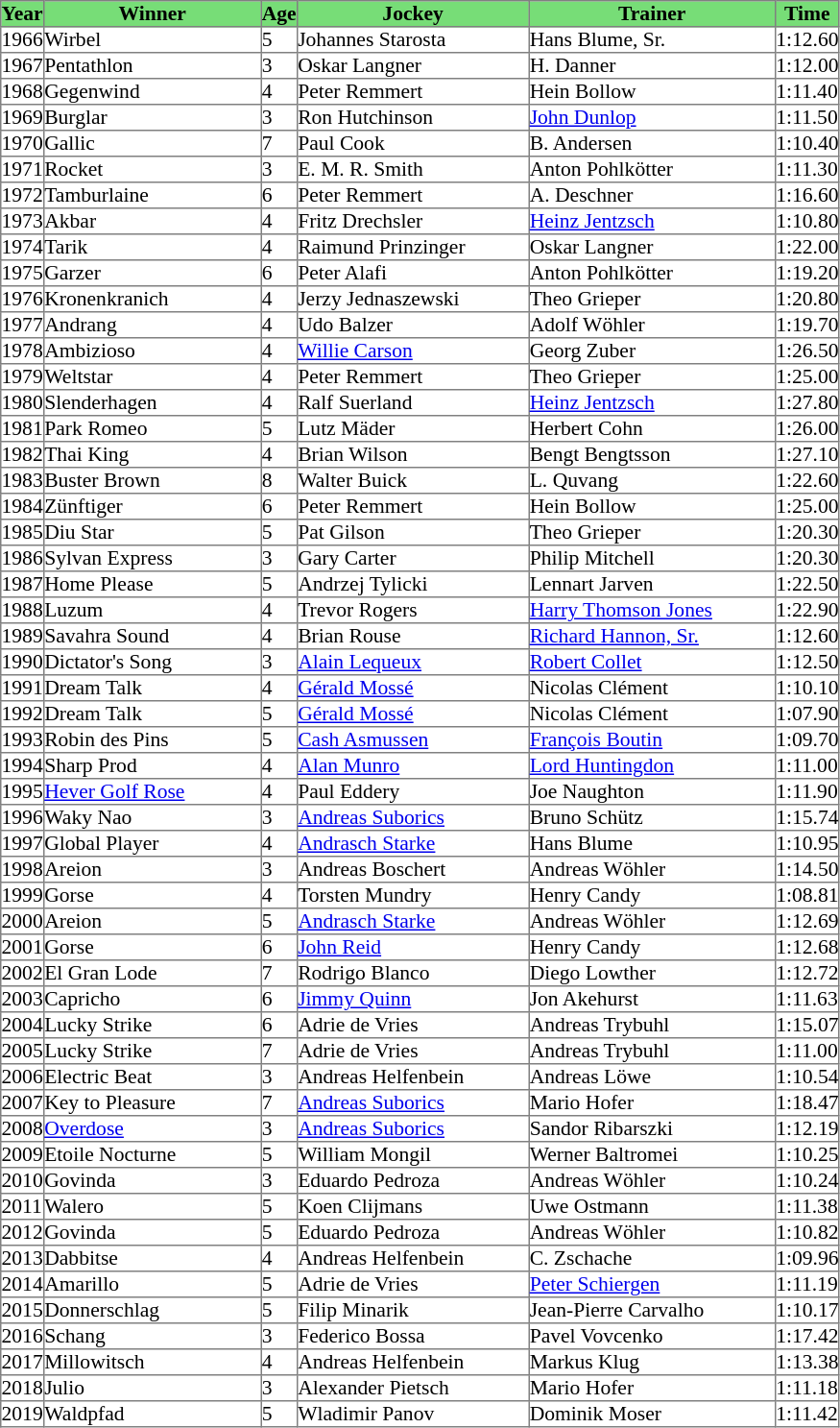<table class = "sortable" | border="1" cellpadding="0" style="border-collapse: collapse; font-size:90%">
<tr bgcolor="#77dd77" align="center">
<th>Year</th>
<th>Winner</th>
<th>Age</th>
<th>Jockey</th>
<th>Trainer</th>
<th>Time</th>
</tr>
<tr>
<td>1966</td>
<td width=150px>Wirbel</td>
<td>5</td>
<td width=160px>Johannes Starosta</td>
<td width=170px>Hans Blume, Sr.</td>
<td>1:12.60</td>
</tr>
<tr>
<td>1967</td>
<td>Pentathlon</td>
<td>3</td>
<td>Oskar Langner</td>
<td>H. Danner</td>
<td>1:12.00</td>
</tr>
<tr>
<td>1968</td>
<td>Gegenwind</td>
<td>4</td>
<td>Peter Remmert</td>
<td>Hein Bollow</td>
<td>1:11.40</td>
</tr>
<tr>
<td>1969</td>
<td>Burglar</td>
<td>3</td>
<td>Ron Hutchinson</td>
<td><a href='#'>John Dunlop</a></td>
<td>1:11.50</td>
</tr>
<tr>
<td>1970</td>
<td>Gallic</td>
<td>7</td>
<td>Paul Cook</td>
<td>B. Andersen</td>
<td>1:10.40</td>
</tr>
<tr>
<td>1971</td>
<td>Rocket</td>
<td>3</td>
<td>E. M. R. Smith</td>
<td>Anton Pohlkötter</td>
<td>1:11.30</td>
</tr>
<tr>
<td>1972</td>
<td>Tamburlaine</td>
<td>6</td>
<td>Peter Remmert</td>
<td>A. Deschner</td>
<td>1:16.60</td>
</tr>
<tr>
<td>1973</td>
<td>Akbar</td>
<td>4</td>
<td>Fritz Drechsler</td>
<td><a href='#'>Heinz Jentzsch</a></td>
<td>1:10.80</td>
</tr>
<tr>
<td>1974</td>
<td>Tarik</td>
<td>4</td>
<td>Raimund Prinzinger</td>
<td>Oskar Langner</td>
<td>1:22.00</td>
</tr>
<tr>
<td>1975</td>
<td>Garzer</td>
<td>6</td>
<td>Peter Alafi</td>
<td>Anton Pohlkötter</td>
<td>1:19.20</td>
</tr>
<tr>
<td>1976</td>
<td>Kronenkranich</td>
<td>4</td>
<td>Jerzy Jednaszewski</td>
<td>Theo Grieper</td>
<td>1:20.80</td>
</tr>
<tr>
<td>1977</td>
<td>Andrang</td>
<td>4</td>
<td>Udo Balzer</td>
<td>Adolf Wöhler</td>
<td>1:19.70</td>
</tr>
<tr>
<td>1978</td>
<td>Ambizioso</td>
<td>4</td>
<td><a href='#'>Willie Carson</a></td>
<td>Georg Zuber</td>
<td>1:26.50</td>
</tr>
<tr>
<td>1979</td>
<td>Weltstar</td>
<td>4</td>
<td>Peter Remmert</td>
<td>Theo Grieper</td>
<td>1:25.00</td>
</tr>
<tr>
<td>1980</td>
<td>Slenderhagen</td>
<td>4</td>
<td>Ralf Suerland</td>
<td><a href='#'>Heinz Jentzsch</a></td>
<td>1:27.80</td>
</tr>
<tr>
<td>1981</td>
<td>Park Romeo</td>
<td>5</td>
<td>Lutz Mäder</td>
<td>Herbert Cohn</td>
<td>1:26.00</td>
</tr>
<tr>
<td>1982</td>
<td>Thai King</td>
<td>4</td>
<td>Brian Wilson</td>
<td>Bengt Bengtsson</td>
<td>1:27.10</td>
</tr>
<tr>
<td>1983</td>
<td>Buster Brown</td>
<td>8</td>
<td>Walter Buick</td>
<td>L. Quvang</td>
<td>1:22.60</td>
</tr>
<tr>
<td>1984</td>
<td>Zünftiger</td>
<td>6</td>
<td>Peter Remmert</td>
<td>Hein Bollow</td>
<td>1:25.00</td>
</tr>
<tr>
<td>1985</td>
<td>Diu Star</td>
<td>5</td>
<td>Pat Gilson</td>
<td>Theo Grieper</td>
<td>1:20.30</td>
</tr>
<tr>
<td>1986</td>
<td>Sylvan Express</td>
<td>3</td>
<td>Gary Carter</td>
<td>Philip Mitchell</td>
<td>1:20.30</td>
</tr>
<tr>
<td>1987</td>
<td>Home Please</td>
<td>5</td>
<td>Andrzej Tylicki</td>
<td>Lennart Jarven</td>
<td>1:22.50</td>
</tr>
<tr>
<td>1988</td>
<td>Luzum</td>
<td>4</td>
<td>Trevor Rogers</td>
<td><a href='#'>Harry Thomson Jones</a></td>
<td>1:22.90</td>
</tr>
<tr>
<td>1989</td>
<td>Savahra Sound</td>
<td>4</td>
<td>Brian Rouse</td>
<td><a href='#'>Richard Hannon, Sr.</a></td>
<td>1:12.60</td>
</tr>
<tr>
<td>1990</td>
<td>Dictator's Song</td>
<td>3</td>
<td><a href='#'>Alain Lequeux</a></td>
<td><a href='#'>Robert Collet</a></td>
<td>1:12.50</td>
</tr>
<tr>
<td>1991</td>
<td>Dream Talk</td>
<td>4</td>
<td><a href='#'>Gérald Mossé</a></td>
<td>Nicolas Clément</td>
<td>1:10.10</td>
</tr>
<tr>
<td>1992</td>
<td>Dream Talk</td>
<td>5</td>
<td><a href='#'>Gérald Mossé</a></td>
<td>Nicolas Clément</td>
<td>1:07.90</td>
</tr>
<tr>
<td>1993</td>
<td>Robin des Pins</td>
<td>5</td>
<td><a href='#'>Cash Asmussen</a></td>
<td><a href='#'>François Boutin</a></td>
<td>1:09.70</td>
</tr>
<tr>
<td>1994</td>
<td>Sharp Prod</td>
<td>4</td>
<td><a href='#'>Alan Munro</a></td>
<td><a href='#'>Lord Huntingdon</a></td>
<td>1:11.00</td>
</tr>
<tr>
<td>1995</td>
<td><a href='#'>Hever Golf Rose</a></td>
<td>4</td>
<td>Paul Eddery</td>
<td>Joe Naughton</td>
<td>1:11.90</td>
</tr>
<tr>
<td>1996</td>
<td>Waky Nao</td>
<td>3</td>
<td><a href='#'>Andreas Suborics</a></td>
<td>Bruno Schütz</td>
<td>1:15.74</td>
</tr>
<tr>
<td>1997</td>
<td>Global Player</td>
<td>4</td>
<td><a href='#'>Andrasch Starke</a></td>
<td>Hans Blume</td>
<td>1:10.95</td>
</tr>
<tr>
<td>1998</td>
<td>Areion</td>
<td>3</td>
<td>Andreas Boschert</td>
<td>Andreas Wöhler</td>
<td>1:14.50</td>
</tr>
<tr>
<td>1999</td>
<td>Gorse</td>
<td>4</td>
<td>Torsten Mundry</td>
<td>Henry Candy</td>
<td>1:08.81</td>
</tr>
<tr>
<td>2000</td>
<td>Areion</td>
<td>5</td>
<td><a href='#'>Andrasch Starke</a></td>
<td>Andreas Wöhler</td>
<td>1:12.69</td>
</tr>
<tr>
<td>2001</td>
<td>Gorse</td>
<td>6</td>
<td><a href='#'>John Reid</a></td>
<td>Henry Candy</td>
<td>1:12.68</td>
</tr>
<tr>
<td>2002</td>
<td>El Gran Lode</td>
<td>7</td>
<td>Rodrigo Blanco</td>
<td>Diego Lowther</td>
<td>1:12.72</td>
</tr>
<tr>
<td>2003</td>
<td>Capricho</td>
<td>6</td>
<td><a href='#'>Jimmy Quinn</a></td>
<td>Jon Akehurst</td>
<td>1:11.63</td>
</tr>
<tr>
<td>2004</td>
<td>Lucky Strike</td>
<td>6</td>
<td>Adrie de Vries</td>
<td>Andreas Trybuhl</td>
<td>1:15.07</td>
</tr>
<tr>
<td>2005</td>
<td>Lucky Strike</td>
<td>7</td>
<td>Adrie de Vries</td>
<td>Andreas Trybuhl</td>
<td>1:11.00</td>
</tr>
<tr>
<td>2006</td>
<td>Electric Beat</td>
<td>3</td>
<td>Andreas Helfenbein</td>
<td>Andreas Löwe</td>
<td>1:10.54</td>
</tr>
<tr>
<td>2007</td>
<td>Key to Pleasure</td>
<td>7</td>
<td><a href='#'>Andreas Suborics</a></td>
<td>Mario Hofer</td>
<td>1:18.47</td>
</tr>
<tr>
<td>2008</td>
<td><a href='#'>Overdose</a></td>
<td>3</td>
<td><a href='#'>Andreas Suborics</a></td>
<td>Sandor Ribarszki</td>
<td>1:12.19</td>
</tr>
<tr>
<td>2009</td>
<td>Etoile Nocturne</td>
<td>5</td>
<td>William Mongil</td>
<td>Werner Baltromei</td>
<td>1:10.25</td>
</tr>
<tr>
<td>2010</td>
<td>Govinda</td>
<td>3</td>
<td>Eduardo Pedroza</td>
<td>Andreas Wöhler</td>
<td>1:10.24</td>
</tr>
<tr>
<td>2011</td>
<td>Walero</td>
<td>5</td>
<td>Koen Clijmans</td>
<td>Uwe Ostmann</td>
<td>1:11.38</td>
</tr>
<tr>
<td>2012</td>
<td>Govinda</td>
<td>5</td>
<td>Eduardo Pedroza</td>
<td>Andreas Wöhler</td>
<td>1:10.82</td>
</tr>
<tr>
<td>2013</td>
<td>Dabbitse</td>
<td>4</td>
<td>Andreas Helfenbein</td>
<td>C. Zschache</td>
<td>1:09.96</td>
</tr>
<tr>
<td>2014</td>
<td>Amarillo</td>
<td>5</td>
<td>Adrie de Vries</td>
<td><a href='#'>Peter Schiergen</a></td>
<td>1:11.19</td>
</tr>
<tr>
<td>2015</td>
<td>Donnerschlag</td>
<td>5</td>
<td>Filip Minarik</td>
<td>Jean-Pierre Carvalho</td>
<td>1:10.17</td>
</tr>
<tr>
<td>2016</td>
<td>Schang</td>
<td>3</td>
<td>Federico Bossa</td>
<td>Pavel Vovcenko</td>
<td>1:17.42</td>
</tr>
<tr>
<td>2017</td>
<td>Millowitsch</td>
<td>4</td>
<td>Andreas Helfenbein</td>
<td>Markus Klug</td>
<td>1:13.38</td>
</tr>
<tr>
<td>2018</td>
<td>Julio</td>
<td>3</td>
<td>Alexander Pietsch</td>
<td>Mario Hofer</td>
<td>1:11.18</td>
</tr>
<tr>
<td>2019</td>
<td>Waldpfad</td>
<td>5</td>
<td>Wladimir Panov</td>
<td>Dominik Moser</td>
<td>1:11.42</td>
</tr>
</table>
